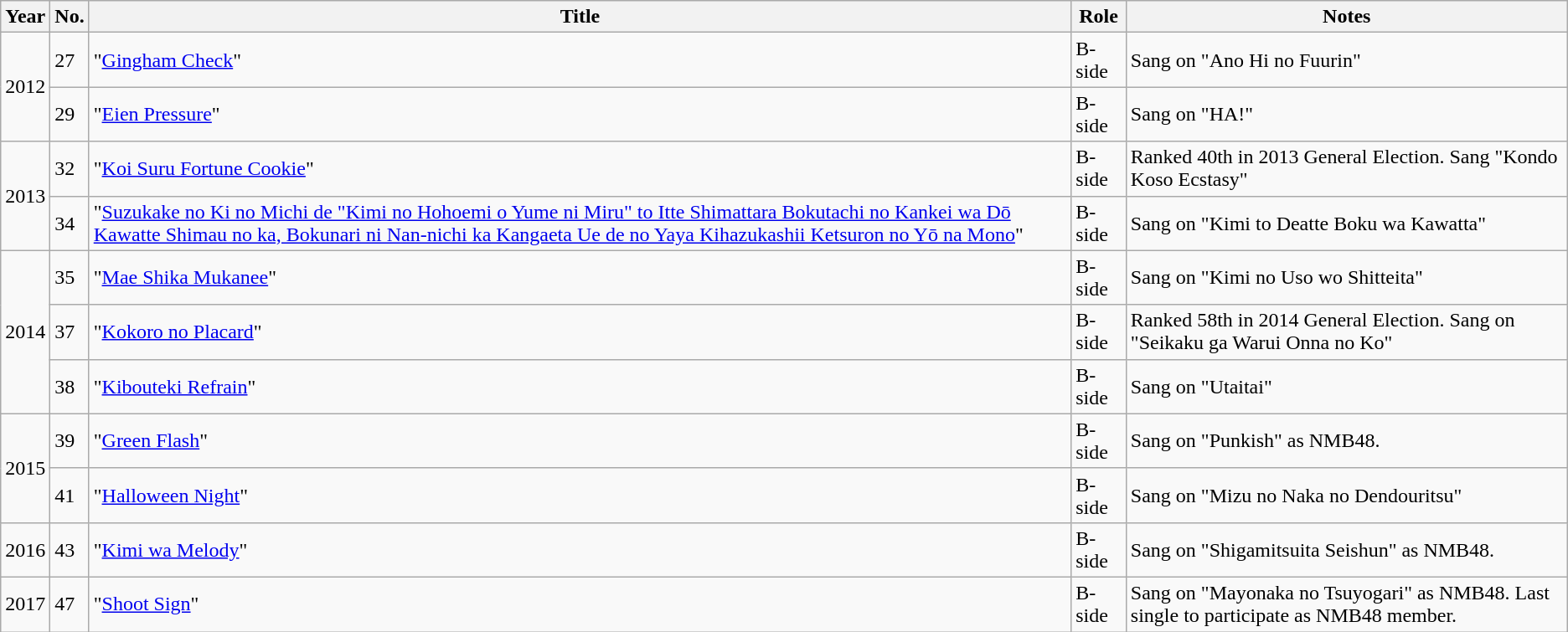<table class="wikitable sortable">
<tr>
<th>Year</th>
<th data-sort-type="number">No. </th>
<th>Title </th>
<th>Role </th>
<th class="unsortable">Notes </th>
</tr>
<tr>
<td rowspan="2">2012</td>
<td>27</td>
<td>"<a href='#'>Gingham Check</a>"</td>
<td>B-side</td>
<td>Sang on "Ano Hi no Fuurin"</td>
</tr>
<tr>
<td>29</td>
<td>"<a href='#'>Eien Pressure</a>"</td>
<td>B-side</td>
<td>Sang on "HA!"</td>
</tr>
<tr>
<td rowspan="2">2013</td>
<td>32</td>
<td>"<a href='#'>Koi Suru Fortune Cookie</a>"</td>
<td>B-side</td>
<td>Ranked 40th in 2013 General Election. Sang "Kondo Koso Ecstasy"</td>
</tr>
<tr>
<td>34</td>
<td>"<a href='#'>Suzukake no Ki no Michi de "Kimi no Hohoemi o Yume ni Miru" to Itte Shimattara Bokutachi no Kankei wa Dō Kawatte Shimau no ka, Bokunari ni Nan-nichi ka Kangaeta Ue de no Yaya Kihazukashii Ketsuron no Yō na Mono</a>"</td>
<td>B-side</td>
<td>Sang on "Kimi to Deatte Boku wa Kawatta"</td>
</tr>
<tr>
<td rowspan="3">2014</td>
<td>35</td>
<td>"<a href='#'>Mae Shika Mukanee</a>"</td>
<td>B-side</td>
<td>Sang on "Kimi no Uso wo Shitteita"</td>
</tr>
<tr>
<td>37</td>
<td>"<a href='#'>Kokoro no Placard</a>"</td>
<td>B-side</td>
<td>Ranked 58th in 2014 General Election. Sang on "Seikaku ga Warui Onna no Ko"</td>
</tr>
<tr>
<td>38</td>
<td>"<a href='#'>Kibouteki Refrain</a>"</td>
<td>B-side</td>
<td>Sang on "Utaitai"</td>
</tr>
<tr>
<td rowspan="2">2015</td>
<td>39</td>
<td>"<a href='#'>Green Flash</a>"</td>
<td>B-side</td>
<td>Sang on "Punkish" as NMB48.</td>
</tr>
<tr>
<td>41</td>
<td>"<a href='#'>Halloween Night</a>"</td>
<td>B-side</td>
<td>Sang on "Mizu no Naka no Dendouritsu"</td>
</tr>
<tr>
<td rowspan="1">2016</td>
<td>43</td>
<td>"<a href='#'>Kimi wa Melody</a>"</td>
<td>B-side</td>
<td>Sang on "Shigamitsuita Seishun" as NMB48.</td>
</tr>
<tr>
<td rowspan="4">2017</td>
<td>47</td>
<td>"<a href='#'>Shoot Sign</a>"</td>
<td>B-side</td>
<td>Sang on "Mayonaka no Tsuyogari" as NMB48. Last single to participate as NMB48 member.</td>
</tr>
</table>
